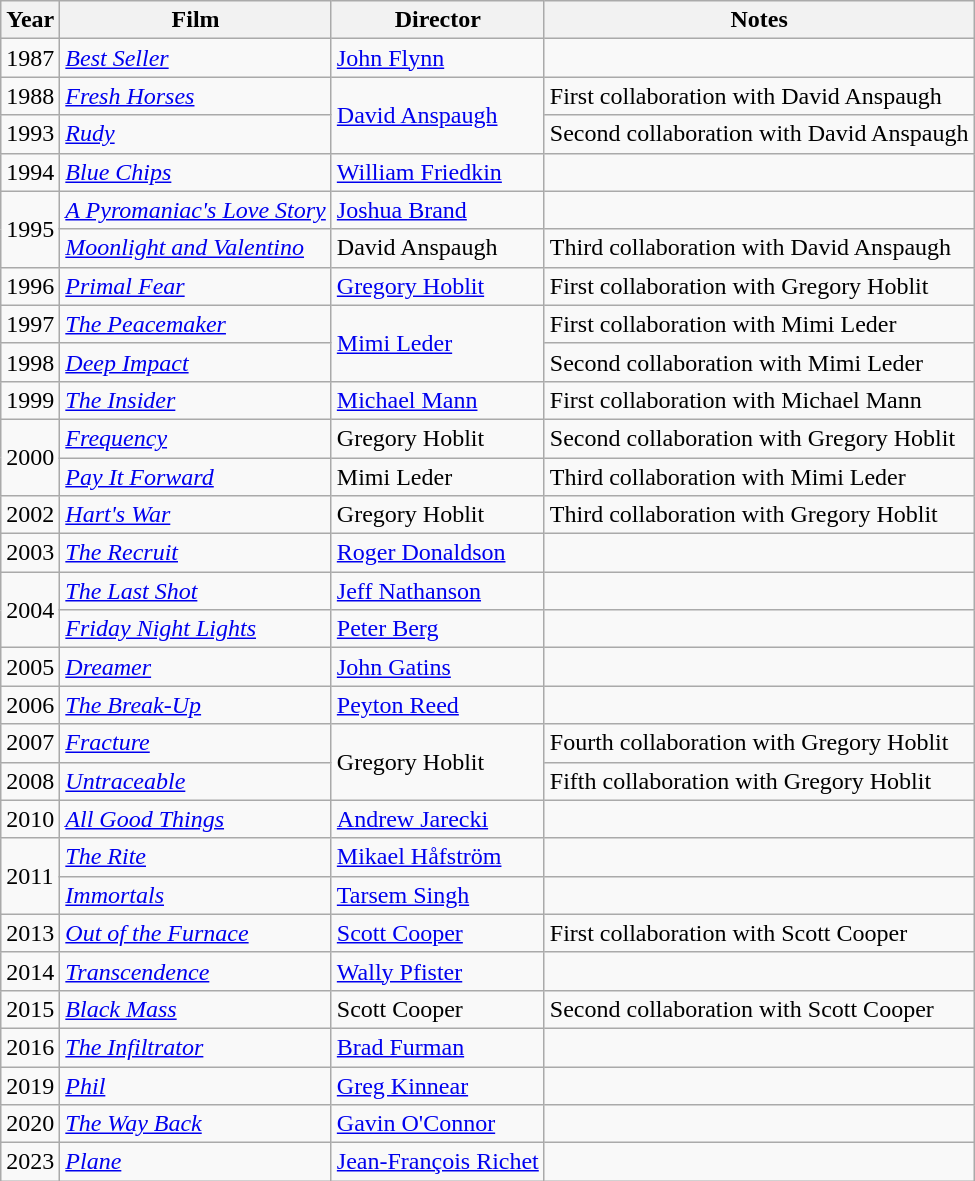<table class="wikitable">
<tr>
<th>Year</th>
<th>Film</th>
<th>Director</th>
<th>Notes</th>
</tr>
<tr>
<td>1987</td>
<td><em><a href='#'>Best Seller</a></em></td>
<td><a href='#'>John Flynn</a></td>
<td></td>
</tr>
<tr>
<td>1988</td>
<td><em><a href='#'>Fresh Horses</a></em></td>
<td rowspan=2><a href='#'>David Anspaugh</a></td>
<td>First collaboration with David Anspaugh</td>
</tr>
<tr>
<td>1993</td>
<td><em><a href='#'>Rudy</a></em></td>
<td>Second collaboration with David Anspaugh</td>
</tr>
<tr>
<td>1994</td>
<td><em><a href='#'>Blue Chips</a></em></td>
<td><a href='#'>William Friedkin</a></td>
<td></td>
</tr>
<tr>
<td rowspan=2>1995</td>
<td><em><a href='#'>A Pyromaniac's Love Story</a></em></td>
<td><a href='#'>Joshua Brand</a></td>
<td></td>
</tr>
<tr>
<td><em><a href='#'>Moonlight and Valentino</a></em></td>
<td>David Anspaugh</td>
<td>Third collaboration with David Anspaugh</td>
</tr>
<tr>
<td>1996</td>
<td><em><a href='#'>Primal Fear</a></em></td>
<td><a href='#'>Gregory Hoblit</a></td>
<td>First collaboration with Gregory Hoblit</td>
</tr>
<tr>
<td>1997</td>
<td><em><a href='#'>The Peacemaker</a></em></td>
<td rowspan=2><a href='#'>Mimi Leder</a></td>
<td>First collaboration with Mimi Leder</td>
</tr>
<tr>
<td>1998</td>
<td><em><a href='#'>Deep Impact</a></em></td>
<td>Second collaboration with Mimi Leder</td>
</tr>
<tr>
<td>1999</td>
<td><em><a href='#'>The Insider</a></em></td>
<td><a href='#'>Michael Mann</a></td>
<td>First collaboration with Michael Mann</td>
</tr>
<tr>
<td rowspan=2>2000</td>
<td><em><a href='#'>Frequency</a></em></td>
<td>Gregory Hoblit</td>
<td>Second collaboration with Gregory Hoblit</td>
</tr>
<tr>
<td><em><a href='#'>Pay It Forward</a></em></td>
<td>Mimi Leder</td>
<td>Third collaboration with Mimi Leder</td>
</tr>
<tr>
<td>2002</td>
<td><em><a href='#'>Hart's War</a></em></td>
<td>Gregory Hoblit</td>
<td>Third collaboration with Gregory Hoblit</td>
</tr>
<tr>
<td>2003</td>
<td><em><a href='#'>The Recruit</a></em></td>
<td><a href='#'>Roger Donaldson</a></td>
<td></td>
</tr>
<tr>
<td rowspan=2>2004</td>
<td><em><a href='#'>The Last Shot</a></em></td>
<td><a href='#'>Jeff Nathanson</a></td>
<td></td>
</tr>
<tr>
<td><em><a href='#'>Friday Night Lights</a></em></td>
<td><a href='#'>Peter Berg</a></td>
<td></td>
</tr>
<tr>
<td>2005</td>
<td><em><a href='#'>Dreamer</a></em></td>
<td><a href='#'>John Gatins</a></td>
<td></td>
</tr>
<tr>
<td>2006</td>
<td><em><a href='#'>The Break-Up</a></em></td>
<td><a href='#'>Peyton Reed</a></td>
<td></td>
</tr>
<tr>
<td>2007</td>
<td><em><a href='#'>Fracture</a></em></td>
<td rowspan=2>Gregory Hoblit</td>
<td>Fourth collaboration with Gregory Hoblit</td>
</tr>
<tr>
<td>2008</td>
<td><em><a href='#'>Untraceable</a></em></td>
<td>Fifth collaboration with Gregory Hoblit</td>
</tr>
<tr>
<td>2010</td>
<td><em><a href='#'>All Good Things</a></em></td>
<td><a href='#'>Andrew Jarecki</a></td>
<td></td>
</tr>
<tr>
<td rowspan=2>2011</td>
<td><em><a href='#'>The Rite</a></em></td>
<td><a href='#'>Mikael Håfström</a></td>
<td></td>
</tr>
<tr>
<td><em><a href='#'>Immortals</a></em></td>
<td><a href='#'>Tarsem Singh</a></td>
<td></td>
</tr>
<tr>
<td>2013</td>
<td><em><a href='#'>Out of the Furnace</a></em></td>
<td><a href='#'>Scott Cooper</a></td>
<td>First collaboration with Scott Cooper</td>
</tr>
<tr>
<td>2014</td>
<td><em><a href='#'>Transcendence</a></em></td>
<td><a href='#'>Wally Pfister</a></td>
<td></td>
</tr>
<tr>
<td>2015</td>
<td><em><a href='#'>Black Mass</a></em></td>
<td>Scott Cooper</td>
<td>Second collaboration with Scott Cooper</td>
</tr>
<tr>
<td>2016</td>
<td><em><a href='#'>The Infiltrator</a></em></td>
<td><a href='#'>Brad Furman</a></td>
<td></td>
</tr>
<tr>
<td>2019</td>
<td><em><a href='#'>Phil</a></em></td>
<td><a href='#'>Greg Kinnear</a></td>
<td></td>
</tr>
<tr>
<td>2020</td>
<td><em><a href='#'>The Way Back</a></em></td>
<td><a href='#'>Gavin O'Connor</a></td>
<td></td>
</tr>
<tr>
<td>2023</td>
<td><em><a href='#'>Plane</a></em></td>
<td><a href='#'>Jean-François Richet</a></td>
<td></td>
</tr>
</table>
